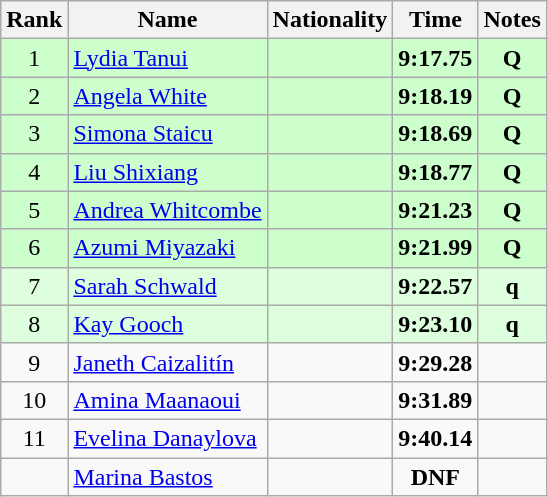<table class="wikitable sortable" style="text-align:center">
<tr>
<th>Rank</th>
<th>Name</th>
<th>Nationality</th>
<th>Time</th>
<th>Notes</th>
</tr>
<tr bgcolor=ccffcc>
<td>1</td>
<td align=left><a href='#'>Lydia Tanui</a></td>
<td align=left></td>
<td><strong>9:17.75</strong></td>
<td><strong>Q</strong></td>
</tr>
<tr bgcolor=ccffcc>
<td>2</td>
<td align=left><a href='#'>Angela White</a></td>
<td align=left></td>
<td><strong>9:18.19</strong></td>
<td><strong>Q</strong></td>
</tr>
<tr bgcolor=ccffcc>
<td>3</td>
<td align=left><a href='#'>Simona Staicu</a></td>
<td align=left></td>
<td><strong>9:18.69</strong></td>
<td><strong>Q</strong></td>
</tr>
<tr bgcolor=ccffcc>
<td>4</td>
<td align=left><a href='#'>Liu Shixiang</a></td>
<td align=left></td>
<td><strong>9:18.77</strong></td>
<td><strong>Q</strong></td>
</tr>
<tr bgcolor=ccffcc>
<td>5</td>
<td align=left><a href='#'>Andrea Whitcombe</a></td>
<td align=left></td>
<td><strong>9:21.23</strong></td>
<td><strong>Q</strong></td>
</tr>
<tr bgcolor=ccffcc>
<td>6</td>
<td align=left><a href='#'>Azumi Miyazaki</a></td>
<td align=left></td>
<td><strong>9:21.99</strong></td>
<td><strong>Q</strong></td>
</tr>
<tr bgcolor=ddffdd>
<td>7</td>
<td align=left><a href='#'>Sarah Schwald</a></td>
<td align=left></td>
<td><strong>9:22.57</strong></td>
<td><strong>q</strong></td>
</tr>
<tr bgcolor=ddffdd>
<td>8</td>
<td align=left><a href='#'>Kay Gooch</a></td>
<td align=left></td>
<td><strong>9:23.10</strong></td>
<td><strong>q</strong></td>
</tr>
<tr>
<td>9</td>
<td align=left><a href='#'>Janeth Caizalitín</a></td>
<td align=left></td>
<td><strong>9:29.28</strong></td>
<td></td>
</tr>
<tr>
<td>10</td>
<td align=left><a href='#'>Amina Maanaoui</a></td>
<td align=left></td>
<td><strong>9:31.89</strong></td>
<td></td>
</tr>
<tr>
<td>11</td>
<td align=left><a href='#'>Evelina Danaylova</a></td>
<td align=left></td>
<td><strong>9:40.14</strong></td>
<td></td>
</tr>
<tr>
<td></td>
<td align=left><a href='#'>Marina Bastos</a></td>
<td align=left></td>
<td><strong>DNF</strong></td>
<td></td>
</tr>
</table>
